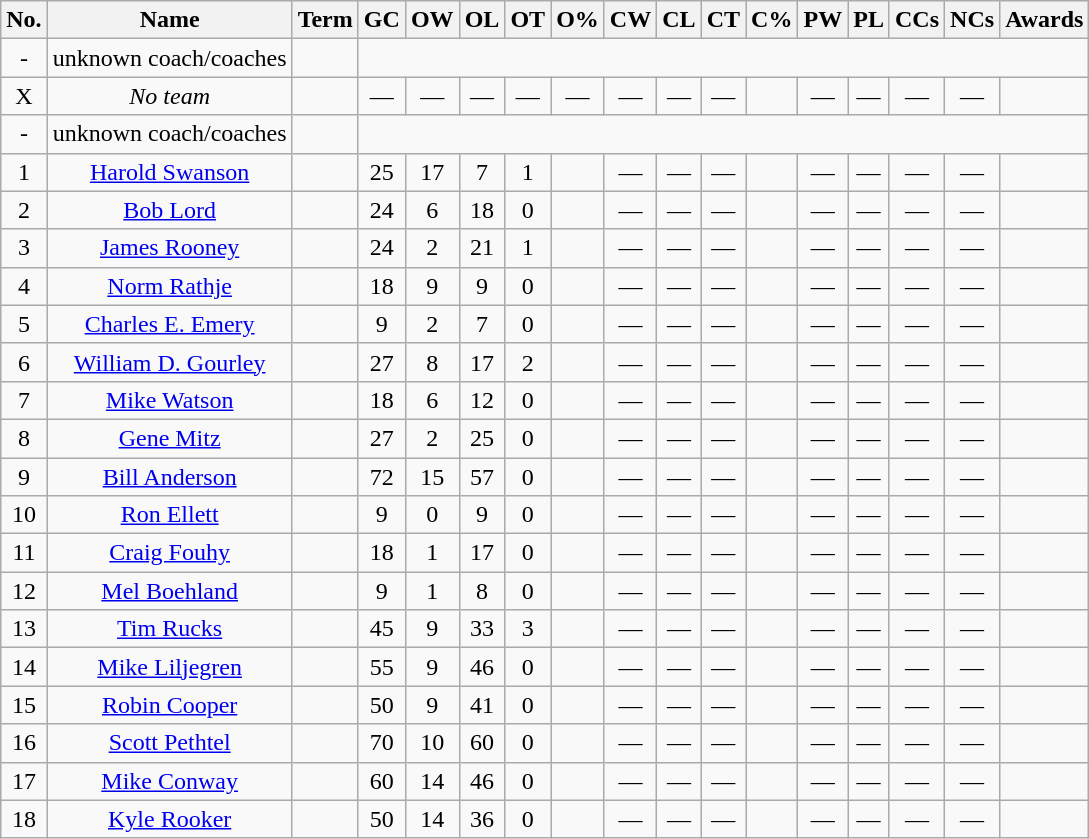<table class="wikitable sortable" style="text-align:center">
<tr>
<th>No.</th>
<th>Name</th>
<th>Term</th>
<th>GC</th>
<th>OW</th>
<th>OL</th>
<th>OT</th>
<th>O%</th>
<th>CW</th>
<th>CL</th>
<th>CT</th>
<th>C%</th>
<th>PW</th>
<th>PL</th>
<th>CCs</th>
<th>NCs</th>
<th class="unsortable">Awards</th>
</tr>
<tr>
<td>-</td>
<td>unknown coach/coaches</td>
<td></td>
</tr>
<tr>
<td>X</td>
<td><em>No team</em></td>
<td></td>
<td>—</td>
<td>—</td>
<td>—</td>
<td>—</td>
<td>—</td>
<td>—</td>
<td>—</td>
<td>—</td>
<td></td>
<td>—</td>
<td>—</td>
<td>—</td>
<td>—</td>
<td></td>
</tr>
<tr>
<td>-</td>
<td>unknown coach/coaches</td>
<td></td>
</tr>
<tr>
<td>1</td>
<td><a href='#'>Harold Swanson</a></td>
<td></td>
<td>25</td>
<td>17</td>
<td>7</td>
<td>1</td>
<td></td>
<td>—</td>
<td>—</td>
<td>—</td>
<td></td>
<td>—</td>
<td>—</td>
<td>—</td>
<td>—</td>
<td></td>
</tr>
<tr>
<td>2</td>
<td><a href='#'>Bob Lord</a></td>
<td></td>
<td>24</td>
<td>6</td>
<td>18</td>
<td>0</td>
<td></td>
<td>—</td>
<td>—</td>
<td>—</td>
<td></td>
<td>—</td>
<td>—</td>
<td>—</td>
<td>—</td>
<td></td>
</tr>
<tr>
<td>3</td>
<td><a href='#'>James Rooney</a></td>
<td></td>
<td>24</td>
<td>2</td>
<td>21</td>
<td>1</td>
<td></td>
<td>—</td>
<td>—</td>
<td>—</td>
<td></td>
<td>—</td>
<td>—</td>
<td>—</td>
<td>—</td>
<td></td>
</tr>
<tr>
<td>4</td>
<td><a href='#'>Norm Rathje</a></td>
<td></td>
<td>18</td>
<td>9</td>
<td>9</td>
<td>0</td>
<td></td>
<td>—</td>
<td>—</td>
<td>—</td>
<td></td>
<td>—</td>
<td>—</td>
<td>—</td>
<td>—</td>
<td></td>
</tr>
<tr>
<td>5</td>
<td><a href='#'>Charles E. Emery</a></td>
<td></td>
<td>9</td>
<td>2</td>
<td>7</td>
<td>0</td>
<td></td>
<td>—</td>
<td>—</td>
<td>—</td>
<td></td>
<td>—</td>
<td>—</td>
<td>—</td>
<td>—</td>
<td></td>
</tr>
<tr>
<td>6</td>
<td><a href='#'>William D. Gourley</a></td>
<td></td>
<td>27</td>
<td>8</td>
<td>17</td>
<td>2</td>
<td></td>
<td>—</td>
<td>—</td>
<td>—</td>
<td></td>
<td>—</td>
<td>—</td>
<td>—</td>
<td>—</td>
<td></td>
</tr>
<tr>
<td>7</td>
<td><a href='#'>Mike Watson</a></td>
<td></td>
<td>18</td>
<td>6</td>
<td>12</td>
<td>0</td>
<td></td>
<td>—</td>
<td>—</td>
<td>—</td>
<td></td>
<td>—</td>
<td>—</td>
<td>—</td>
<td>—</td>
<td></td>
</tr>
<tr>
<td>8</td>
<td><a href='#'>Gene Mitz</a></td>
<td></td>
<td>27</td>
<td>2</td>
<td>25</td>
<td>0</td>
<td></td>
<td>—</td>
<td>—</td>
<td>—</td>
<td></td>
<td>—</td>
<td>—</td>
<td>—</td>
<td>—</td>
<td></td>
</tr>
<tr>
<td>9</td>
<td><a href='#'>Bill Anderson</a></td>
<td></td>
<td>72</td>
<td>15</td>
<td>57</td>
<td>0</td>
<td></td>
<td>—</td>
<td>—</td>
<td>—</td>
<td></td>
<td>—</td>
<td>—</td>
<td>—</td>
<td>—</td>
<td></td>
</tr>
<tr>
<td>10</td>
<td><a href='#'>Ron Ellett</a></td>
<td></td>
<td>9</td>
<td>0</td>
<td>9</td>
<td>0</td>
<td></td>
<td>—</td>
<td>—</td>
<td>—</td>
<td></td>
<td>—</td>
<td>—</td>
<td>—</td>
<td>—</td>
<td></td>
</tr>
<tr>
<td>11</td>
<td><a href='#'>Craig Fouhy</a></td>
<td></td>
<td>18</td>
<td>1</td>
<td>17</td>
<td>0</td>
<td></td>
<td>—</td>
<td>—</td>
<td>—</td>
<td></td>
<td>—</td>
<td>—</td>
<td>—</td>
<td>—</td>
<td></td>
</tr>
<tr>
<td>12</td>
<td><a href='#'>Mel Boehland</a></td>
<td></td>
<td>9</td>
<td>1</td>
<td>8</td>
<td>0</td>
<td></td>
<td>—</td>
<td>—</td>
<td>—</td>
<td></td>
<td>—</td>
<td>—</td>
<td>—</td>
<td>—</td>
<td></td>
</tr>
<tr>
<td>13</td>
<td><a href='#'>Tim Rucks</a></td>
<td></td>
<td>45</td>
<td>9</td>
<td>33</td>
<td>3</td>
<td></td>
<td>—</td>
<td>—</td>
<td>—</td>
<td></td>
<td>—</td>
<td>—</td>
<td>—</td>
<td>—</td>
<td></td>
</tr>
<tr>
<td>14</td>
<td><a href='#'>Mike Liljegren</a></td>
<td></td>
<td>55</td>
<td>9</td>
<td>46</td>
<td>0</td>
<td></td>
<td>—</td>
<td>—</td>
<td>—</td>
<td></td>
<td>—</td>
<td>—</td>
<td>—</td>
<td>—</td>
<td></td>
</tr>
<tr>
<td>15</td>
<td><a href='#'>Robin Cooper</a></td>
<td></td>
<td>50</td>
<td>9</td>
<td>41</td>
<td>0</td>
<td></td>
<td>—</td>
<td>—</td>
<td>—</td>
<td></td>
<td>—</td>
<td>—</td>
<td>—</td>
<td>—</td>
<td></td>
</tr>
<tr>
<td>16</td>
<td><a href='#'>Scott Pethtel</a></td>
<td></td>
<td>70</td>
<td>10</td>
<td>60</td>
<td>0</td>
<td></td>
<td>—</td>
<td>—</td>
<td>—</td>
<td></td>
<td>—</td>
<td>—</td>
<td>—</td>
<td>—</td>
<td></td>
</tr>
<tr>
<td>17</td>
<td><a href='#'>Mike Conway</a></td>
<td></td>
<td>60</td>
<td>14</td>
<td>46</td>
<td>0</td>
<td></td>
<td>—</td>
<td>—</td>
<td>—</td>
<td></td>
<td>—</td>
<td>—</td>
<td>—</td>
<td>—</td>
<td></td>
</tr>
<tr>
<td>18</td>
<td><a href='#'>Kyle Rooker</a></td>
<td></td>
<td>50</td>
<td>14</td>
<td>36</td>
<td>0</td>
<td></td>
<td>—</td>
<td>—</td>
<td>—</td>
<td></td>
<td>—</td>
<td>—</td>
<td>—</td>
<td>—</td>
<td></td>
</tr>
</table>
